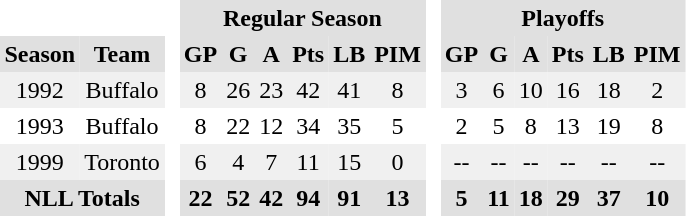<table BORDER="0" CELLPADDING="3" CELLSPACING="0">
<tr ALIGN="center" bgcolor="#e0e0e0">
<th ALIGN="center" colspan="2" bgcolor="#ffffff"> </th>
<th ALIGN="center" rowspan="99" bgcolor="#ffffff"> </th>
<th ALIGN="center" colspan="6">Regular Season</th>
<th ALIGN="center" rowspan="99" bgcolor="#ffffff"> </th>
<th ALIGN="center" colspan="6">Playoffs</th>
</tr>
<tr ALIGN="center" bgcolor="#e0e0e0">
<th ALIGN="center">Season</th>
<th ALIGN="center">Team</th>
<th ALIGN="center">GP</th>
<th ALIGN="center">G</th>
<th ALIGN="center">A</th>
<th ALIGN="center">Pts</th>
<th ALIGN="center">LB</th>
<th ALIGN="center">PIM</th>
<th ALIGN="center">GP</th>
<th ALIGN="center">G</th>
<th ALIGN="center">A</th>
<th ALIGN="center">Pts</th>
<th ALIGN="center">LB</th>
<th ALIGN="center">PIM</th>
</tr>
<tr ALIGN="center" bgcolor="#f0f0f0">
<td>1992</td>
<td>Buffalo</td>
<td>8</td>
<td>26</td>
<td>23</td>
<td>42</td>
<td>41</td>
<td>8</td>
<td>3</td>
<td>6</td>
<td>10</td>
<td>16</td>
<td>18</td>
<td>2</td>
</tr>
<tr ALIGN="center">
<td>1993</td>
<td>Buffalo</td>
<td>8</td>
<td>22</td>
<td>12</td>
<td>34</td>
<td>35</td>
<td>5</td>
<td>2</td>
<td>5</td>
<td>8</td>
<td>13</td>
<td>19</td>
<td>8</td>
</tr>
<tr ALIGN="center" bgcolor="#f0f0f0">
<td>1999</td>
<td>Toronto</td>
<td>6</td>
<td>4</td>
<td>7</td>
<td>11</td>
<td>15</td>
<td>0</td>
<td>--</td>
<td>--</td>
<td>--</td>
<td>--</td>
<td>--</td>
<td>--</td>
</tr>
<tr ALIGN="center" bgcolor="#e0e0e0">
<th colspan="2">NLL Totals</th>
<th>22</th>
<th>52</th>
<th>42</th>
<th>94</th>
<th>91</th>
<th>13</th>
<th>5</th>
<th>11</th>
<th>18</th>
<th>29</th>
<th>37</th>
<th>10</th>
</tr>
</table>
